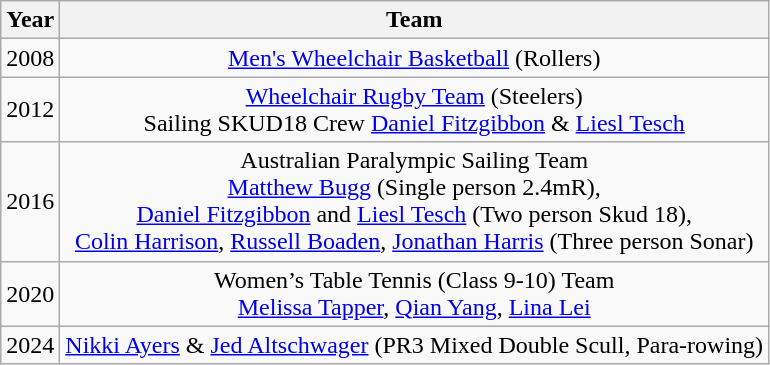<table class="wikitable" style="text-align:center">
<tr>
<th>Year</th>
<th>Team</th>
</tr>
<tr align="center">
<td>2008</td>
<td><a href='#'>Men's Wheelchair Basketball</a> (Rollers)  </td>
</tr>
<tr align="center">
<td>2012</td>
<td><a href='#'>Wheelchair Rugby Team</a> (Steelers) <br> Sailing SKUD18 Crew <a href='#'>Daniel Fitzgibbon</a> & <a href='#'>Liesl Tesch</a></td>
</tr>
<tr align="center">
<td>2016</td>
<td>Australian Paralympic Sailing Team <br>   <a href='#'>Matthew Bugg</a> (Single person 2.4mR),<br> <a href='#'>Daniel Fitzgibbon</a> and <a href='#'>Liesl Tesch</a> (Two person Skud 18), <br> <a href='#'>Colin Harrison</a>, <a href='#'>Russell Boaden</a>, <a href='#'>Jonathan Harris</a> (Three person Sonar)</td>
</tr>
<tr align="center">
<td>2020</td>
<td>Women’s Table Tennis (Class 9-10) Team <br>  <a href='#'>Melissa Tapper</a>, <a href='#'>Qian Yang</a>, <a href='#'>Lina Lei</a></td>
</tr>
<tr>
<td>2024</td>
<td><a href='#'>Nikki Ayers</a> & <a href='#'>Jed Altschwager</a>  (PR3 Mixed Double Scull, Para-rowing)</td>
</tr>
</table>
